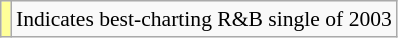<table class="wikitable" style="font-size:90%;">
<tr>
<td style="background-color:#FFFF99"></td>
<td>Indicates best-charting R&B single of 2003</td>
</tr>
</table>
